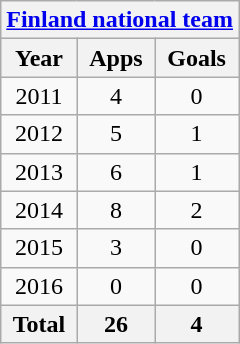<table class="wikitable" style="text-align:center">
<tr>
<th colspan="3"><a href='#'>Finland national team</a></th>
</tr>
<tr>
<th>Year</th>
<th>Apps</th>
<th>Goals</th>
</tr>
<tr>
<td>2011</td>
<td>4</td>
<td>0</td>
</tr>
<tr>
<td>2012</td>
<td>5</td>
<td>1</td>
</tr>
<tr>
<td>2013</td>
<td>6</td>
<td>1</td>
</tr>
<tr>
<td>2014</td>
<td>8</td>
<td>2</td>
</tr>
<tr>
<td>2015</td>
<td>3</td>
<td>0</td>
</tr>
<tr>
<td>2016</td>
<td>0</td>
<td>0</td>
</tr>
<tr>
<th>Total</th>
<th>26</th>
<th>4</th>
</tr>
</table>
